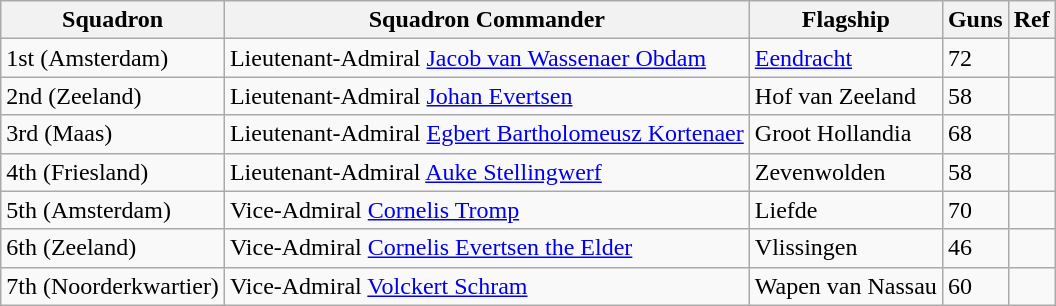<table class="wikitable">
<tr>
<th>Squadron</th>
<th>Squadron Commander</th>
<th>Flagship</th>
<th>Guns</th>
<th>Ref</th>
</tr>
<tr>
<td>1st (Amsterdam)</td>
<td>Lieutenant-Admiral <a href='#'>Jacob van Wassenaer Obdam</a></td>
<td><a href='#'>Eendracht</a></td>
<td>72</td>
<td></td>
</tr>
<tr>
<td>2nd (Zeeland)</td>
<td>Lieutenant-Admiral <a href='#'>Johan Evertsen</a></td>
<td>Hof van Zeeland</td>
<td>58</td>
<td></td>
</tr>
<tr>
<td>3rd (Maas)</td>
<td>Lieutenant-Admiral <a href='#'>Egbert Bartholomeusz Kortenaer</a></td>
<td>Groot Hollandia</td>
<td>68</td>
<td></td>
</tr>
<tr>
<td>4th (Friesland)</td>
<td>Lieutenant-Admiral <a href='#'>Auke Stellingwerf</a></td>
<td>Zevenwolden</td>
<td>58</td>
<td></td>
</tr>
<tr>
<td>5th (Amsterdam)</td>
<td>Vice-Admiral <a href='#'>Cornelis Tromp</a></td>
<td>Liefde</td>
<td>70</td>
<td></td>
</tr>
<tr>
<td>6th (Zeeland)</td>
<td>Vice-Admiral <a href='#'>Cornelis Evertsen the Elder</a></td>
<td>Vlissingen</td>
<td>46</td>
<td></td>
</tr>
<tr>
<td>7th (Noorderkwartier)</td>
<td>Vice-Admiral <a href='#'>Volckert Schram</a></td>
<td>Wapen van Nassau</td>
<td>60</td>
<td></td>
</tr>
</table>
